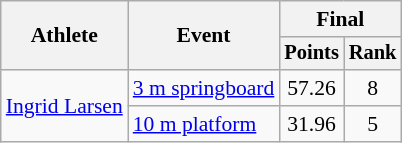<table class="wikitable" style="font-size:90%;">
<tr>
<th rowspan=2>Athlete</th>
<th rowspan=2>Event</th>
<th colspan=2>Final</th>
</tr>
<tr style="font-size:95%">
<th>Points</th>
<th>Rank</th>
</tr>
<tr align=center>
<td align=left rowspan=2><a href='#'>Ingrid Larsen</a></td>
<td align=left><a href='#'>3 m springboard</a></td>
<td>57.26</td>
<td>8</td>
</tr>
<tr align=center>
<td align=left><a href='#'>10 m platform</a></td>
<td>31.96</td>
<td>5</td>
</tr>
</table>
